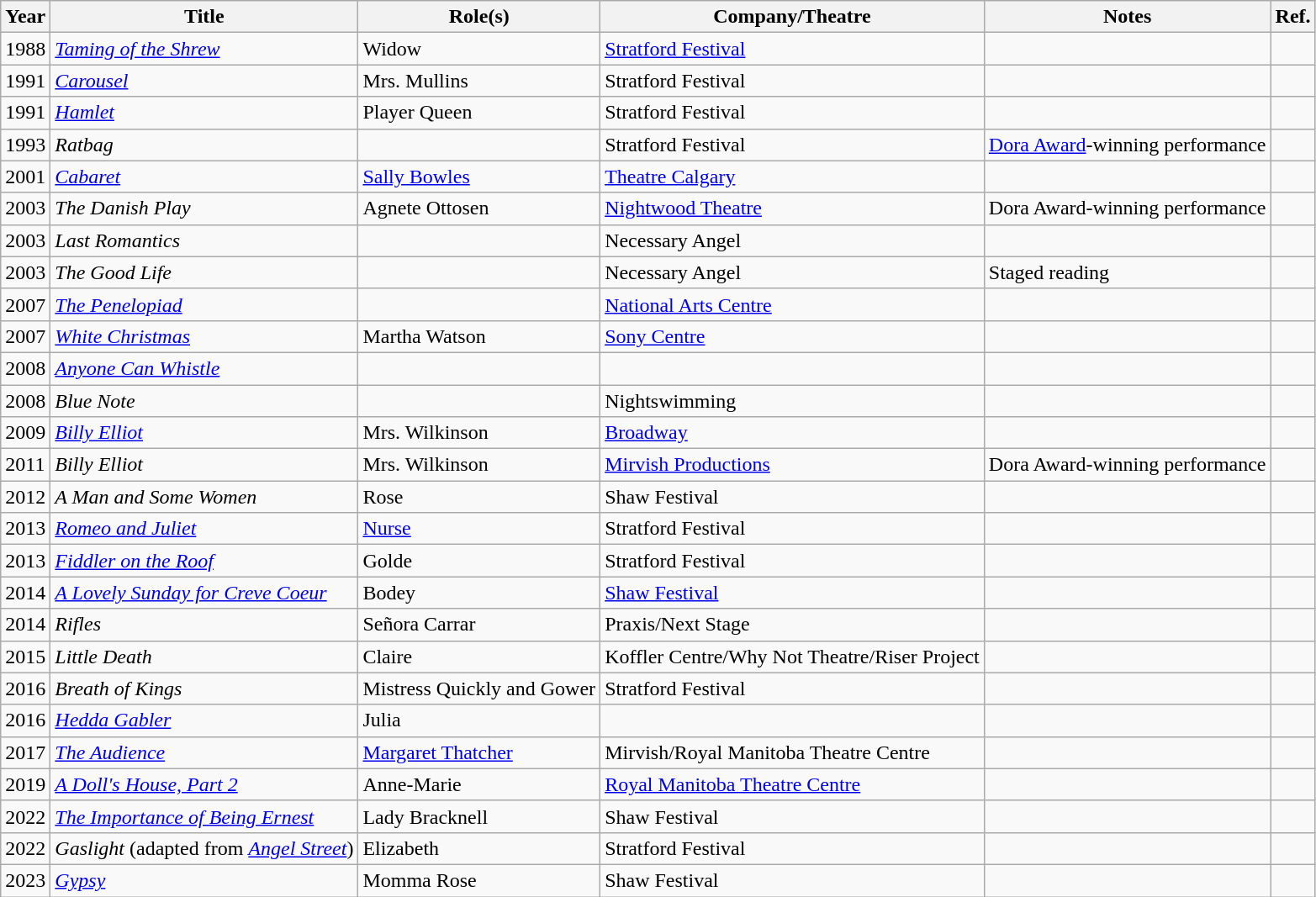<table class="wikitable sortable">
<tr>
<th>Year</th>
<th>Title</th>
<th>Role(s)</th>
<th>Company/Theatre</th>
<th class="unsortable">Notes</th>
<th class="unsortable">Ref.</th>
</tr>
<tr>
<td>1988</td>
<td><em><a href='#'>Taming of the Shrew</a></em></td>
<td>Widow</td>
<td><a href='#'>Stratford Festival</a></td>
<td></td>
<td></td>
</tr>
<tr>
<td>1991</td>
<td><em><a href='#'>Carousel</a></em></td>
<td>Mrs. Mullins</td>
<td>Stratford Festival</td>
<td></td>
<td></td>
</tr>
<tr>
<td>1991</td>
<td><em><a href='#'>Hamlet</a></em></td>
<td>Player Queen</td>
<td>Stratford Festival</td>
<td></td>
<td></td>
</tr>
<tr>
<td>1993</td>
<td><em>Ratbag</em></td>
<td></td>
<td>Stratford Festival</td>
<td><a href='#'>Dora Award</a>-winning performance</td>
<td></td>
</tr>
<tr>
<td>2001</td>
<td><em><a href='#'>Cabaret</a></em></td>
<td><a href='#'>Sally Bowles</a></td>
<td><a href='#'>Theatre Calgary</a></td>
<td></td>
<td></td>
</tr>
<tr>
<td>2003</td>
<td data-sort-value="Danish Play, The"><em>The Danish Play</em></td>
<td>Agnete Ottosen</td>
<td><a href='#'>Nightwood Theatre</a></td>
<td>Dora Award-winning performance</td>
<td></td>
</tr>
<tr>
<td>2003</td>
<td><em>Last Romantics</em></td>
<td></td>
<td>Necessary Angel</td>
<td></td>
<td></td>
</tr>
<tr>
<td>2003</td>
<td data-sort-value="Good Life, The"><em>The Good Life</em></td>
<td></td>
<td>Necessary Angel</td>
<td>Staged reading</td>
<td></td>
</tr>
<tr>
<td>2007</td>
<td data-sort-value="Penelopiad, The"><em><a href='#'>The Penelopiad</a></em></td>
<td></td>
<td><a href='#'>National Arts Centre</a></td>
<td></td>
<td></td>
</tr>
<tr>
<td>2007</td>
<td><em><a href='#'>White Christmas</a></em></td>
<td>Martha Watson</td>
<td><a href='#'>Sony Centre</a></td>
<td></td>
<td></td>
</tr>
<tr>
<td>2008</td>
<td><em><a href='#'>Anyone Can Whistle</a></em></td>
<td></td>
<td></td>
<td></td>
<td></td>
</tr>
<tr>
<td>2008</td>
<td><em>Blue Note</em></td>
<td></td>
<td>Nightswimming</td>
<td></td>
<td></td>
</tr>
<tr>
<td>2009</td>
<td><em><a href='#'>Billy Elliot</a></em></td>
<td>Mrs. Wilkinson</td>
<td><a href='#'>Broadway</a></td>
<td></td>
<td></td>
</tr>
<tr>
<td>2011</td>
<td><em>Billy Elliot</em></td>
<td>Mrs. Wilkinson</td>
<td><a href='#'>Mirvish Productions</a></td>
<td>Dora Award-winning performance</td>
<td></td>
</tr>
<tr>
<td>2012</td>
<td data-sort-value="Man and Some Women, A"><em>A Man and Some Women</em></td>
<td>Rose</td>
<td>Shaw Festival</td>
<td></td>
<td></td>
</tr>
<tr>
<td>2013</td>
<td><em><a href='#'>Romeo and Juliet</a></em></td>
<td><a href='#'>Nurse</a></td>
<td>Stratford Festival</td>
<td></td>
<td></td>
</tr>
<tr>
<td>2013</td>
<td><em><a href='#'>Fiddler on the Roof</a></em></td>
<td>Golde</td>
<td>Stratford Festival</td>
<td></td>
<td></td>
</tr>
<tr>
<td>2014</td>
<td data-sort-value="Lovely Sunday for Creve Coeur, A"><em><a href='#'>A Lovely Sunday for Creve Coeur</a></em></td>
<td>Bodey</td>
<td><a href='#'>Shaw Festival</a></td>
<td></td>
<td></td>
</tr>
<tr>
<td>2014</td>
<td><em>Rifles</em></td>
<td>Señora Carrar</td>
<td>Praxis/Next Stage</td>
<td></td>
<td></td>
</tr>
<tr>
<td>2015</td>
<td><em>Little Death</em></td>
<td>Claire</td>
<td>Koffler Centre/Why Not Theatre/Riser Project</td>
<td></td>
<td></td>
</tr>
<tr>
<td>2016</td>
<td><em>Breath of Kings</em></td>
<td>Mistress Quickly and Gower</td>
<td>Stratford Festival</td>
<td></td>
<td></td>
</tr>
<tr>
<td>2016</td>
<td><em><a href='#'>Hedda Gabler</a></em></td>
<td>Julia</td>
<td></td>
<td></td>
<td></td>
</tr>
<tr>
<td>2017</td>
<td data-sort-value="Audience, The"><em><a href='#'>The Audience</a></em></td>
<td><a href='#'>Margaret Thatcher</a></td>
<td>Mirvish/Royal Manitoba Theatre Centre</td>
<td></td>
<td></td>
</tr>
<tr>
<td>2019</td>
<td data-sort-value="Doll's House, Part 2, A"><em><a href='#'>A Doll's House, Part 2</a></em></td>
<td>Anne-Marie</td>
<td><a href='#'>Royal Manitoba Theatre Centre</a></td>
<td></td>
<td></td>
</tr>
<tr>
<td>2022</td>
<td data-sort-value="Importance of Being Ernest, The"><em><a href='#'>The Importance of Being Ernest</a></em></td>
<td>Lady Bracknell</td>
<td>Shaw Festival</td>
<td></td>
<td></td>
</tr>
<tr>
<td>2022</td>
<td><em>Gaslight</em> (adapted from <em><a href='#'>Angel Street</a></em>)</td>
<td>Elizabeth</td>
<td>Stratford Festival</td>
<td></td>
<td></td>
</tr>
<tr>
<td>2023</td>
<td><em><a href='#'>Gypsy</a></em></td>
<td>Momma Rose</td>
<td>Shaw Festival</td>
<td></td>
<td></td>
</tr>
</table>
